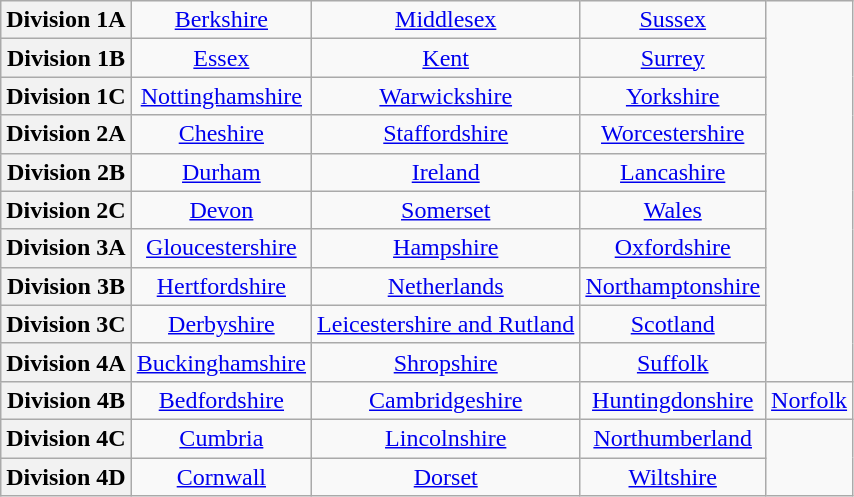<table class="wikitable" style="text-align: center" style="font-size: 95%; border: 1px #aaaaaa solid; border-collapse: collapse; clear:center;">
<tr>
<th>Division 1A</th>
<td><a href='#'>Berkshire</a></td>
<td><a href='#'>Middlesex</a></td>
<td><a href='#'>Sussex</a></td>
</tr>
<tr>
<th>Division 1B</th>
<td><a href='#'>Essex</a></td>
<td><a href='#'>Kent</a></td>
<td><a href='#'>Surrey</a></td>
</tr>
<tr>
<th>Division 1C</th>
<td><a href='#'>Nottinghamshire</a></td>
<td><a href='#'>Warwickshire</a></td>
<td><a href='#'>Yorkshire</a></td>
</tr>
<tr>
<th>Division 2A</th>
<td><a href='#'>Cheshire</a></td>
<td><a href='#'>Staffordshire</a></td>
<td><a href='#'>Worcestershire</a></td>
</tr>
<tr>
<th>Division 2B</th>
<td><a href='#'>Durham</a></td>
<td><a href='#'>Ireland</a></td>
<td><a href='#'>Lancashire</a></td>
</tr>
<tr>
<th>Division 2C</th>
<td><a href='#'>Devon</a></td>
<td><a href='#'>Somerset</a></td>
<td><a href='#'>Wales</a></td>
</tr>
<tr>
<th>Division 3A</th>
<td><a href='#'>Gloucestershire</a></td>
<td><a href='#'>Hampshire</a></td>
<td><a href='#'>Oxfordshire</a></td>
</tr>
<tr>
<th>Division 3B</th>
<td><a href='#'>Hertfordshire</a></td>
<td><a href='#'>Netherlands</a></td>
<td><a href='#'>Northamptonshire</a></td>
</tr>
<tr>
<th>Division 3C</th>
<td><a href='#'>Derbyshire</a></td>
<td><a href='#'>Leicestershire and Rutland</a></td>
<td><a href='#'>Scotland</a></td>
</tr>
<tr>
<th>Division 4A</th>
<td><a href='#'>Buckinghamshire</a></td>
<td><a href='#'>Shropshire</a></td>
<td><a href='#'>Suffolk</a></td>
</tr>
<tr>
<th>Division 4B</th>
<td><a href='#'>Bedfordshire</a></td>
<td><a href='#'>Cambridgeshire</a></td>
<td><a href='#'>Huntingdonshire</a></td>
<td><a href='#'>Norfolk</a></td>
</tr>
<tr>
<th>Division 4C</th>
<td><a href='#'>Cumbria</a></td>
<td><a href='#'>Lincolnshire</a></td>
<td><a href='#'>Northumberland</a></td>
</tr>
<tr>
<th>Division 4D</th>
<td><a href='#'>Cornwall</a></td>
<td><a href='#'>Dorset</a></td>
<td><a href='#'>Wiltshire</a></td>
</tr>
</table>
